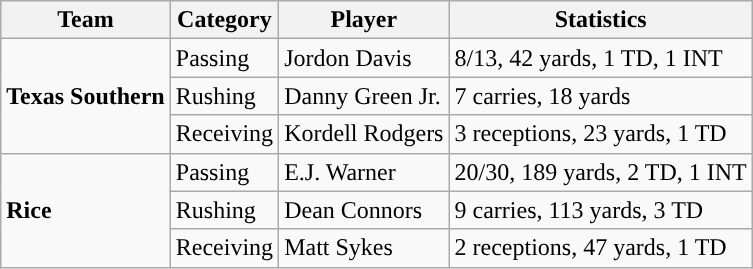<table class="wikitable" style="float: right;">
<tr>
<th>Team</th>
<th>Category</th>
<th>Player</th>
<th>Statistics</th>
</tr>
<tr>
<td rowspan=3><strong>Texas Southern</strong></td>
<td>Passing</td>
<td>Jordon Davis</td>
<td>8/13, 42 yards, 1 TD, 1 INT</td>
</tr>
<tr>
<td>Rushing</td>
<td>Danny Green Jr.</td>
<td>7 carries, 18 yards</td>
</tr>
<tr>
<td>Receiving</td>
<td>Kordell Rodgers</td>
<td>3 receptions, 23 yards, 1 TD</td>
</tr>
<tr>
<td rowspan=3><strong>Rice</strong></td>
<td>Passing</td>
<td>E.J. Warner</td>
<td>20/30, 189 yards, 2 TD, 1 INT</td>
</tr>
<tr>
<td>Rushing</td>
<td>Dean Connors</td>
<td>9 carries, 113 yards, 3 TD</td>
</tr>
<tr>
<td>Receiving</td>
<td>Matt Sykes</td>
<td>2 receptions, 47 yards, 1 TD</td>
</tr>
</table>
